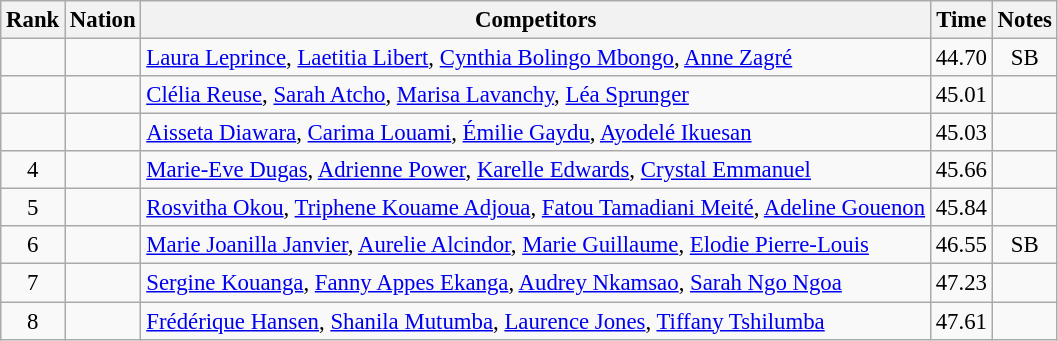<table class="wikitable sortable" style="text-align:center; font-size:95%">
<tr>
<th>Rank</th>
<th>Nation</th>
<th>Competitors</th>
<th>Time</th>
<th>Notes</th>
</tr>
<tr>
<td></td>
<td align=left></td>
<td align=left><a href='#'>Laura Leprince</a>, <a href='#'>Laetitia Libert</a>, <a href='#'>Cynthia Bolingo Mbongo</a>, <a href='#'>Anne Zagré</a></td>
<td>44.70</td>
<td>SB</td>
</tr>
<tr>
<td></td>
<td align=left></td>
<td align=left><a href='#'>Clélia Reuse</a>, <a href='#'>Sarah Atcho</a>, <a href='#'>Marisa Lavanchy</a>, <a href='#'>Léa Sprunger</a></td>
<td>45.01</td>
<td></td>
</tr>
<tr>
<td></td>
<td align=left></td>
<td align=left><a href='#'>Aisseta Diawara</a>, <a href='#'>Carima Louami</a>, <a href='#'>Émilie Gaydu</a>, <a href='#'>Ayodelé Ikuesan</a></td>
<td>45.03</td>
<td></td>
</tr>
<tr>
<td>4</td>
<td align=left></td>
<td align=left><a href='#'>Marie-Eve Dugas</a>, <a href='#'>Adrienne Power</a>, <a href='#'>Karelle Edwards</a>, <a href='#'>Crystal Emmanuel</a></td>
<td>45.66</td>
<td></td>
</tr>
<tr>
<td>5</td>
<td align=left></td>
<td align=left><a href='#'>Rosvitha Okou</a>, <a href='#'>Triphene Kouame Adjoua</a>, <a href='#'>Fatou Tamadiani Meité</a>, <a href='#'>Adeline Gouenon</a></td>
<td>45.84</td>
<td></td>
</tr>
<tr>
<td>6</td>
<td align=left></td>
<td align=left><a href='#'>Marie Joanilla Janvier</a>, <a href='#'>Aurelie Alcindor</a>, <a href='#'>Marie Guillaume</a>, <a href='#'>Elodie Pierre-Louis</a></td>
<td>46.55</td>
<td>SB</td>
</tr>
<tr>
<td>7</td>
<td align=left></td>
<td align=left><a href='#'>Sergine Kouanga</a>, <a href='#'>Fanny Appes Ekanga</a>, <a href='#'>Audrey Nkamsao</a>, <a href='#'>Sarah Ngo Ngoa</a></td>
<td>47.23</td>
<td></td>
</tr>
<tr>
<td>8</td>
<td align=left></td>
<td align=left><a href='#'>Frédérique Hansen</a>, <a href='#'>Shanila Mutumba</a>, <a href='#'>Laurence Jones</a>, <a href='#'>Tiffany Tshilumba</a></td>
<td>47.61</td>
<td></td>
</tr>
</table>
